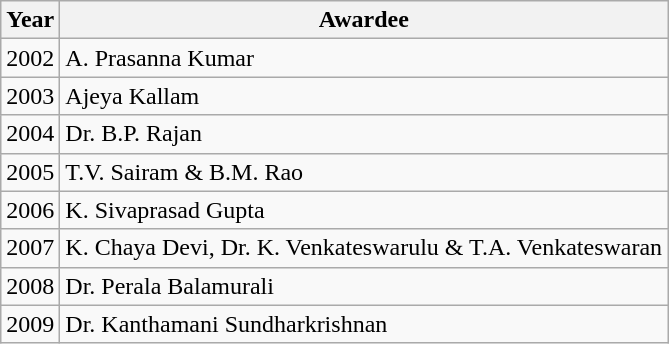<table class="wikitable">
<tr>
<th>Year</th>
<th>Awardee</th>
</tr>
<tr>
<td>2002</td>
<td>A. Prasanna Kumar</td>
</tr>
<tr>
<td>2003</td>
<td>Ajeya Kallam</td>
</tr>
<tr>
<td>2004</td>
<td>Dr. B.P. Rajan</td>
</tr>
<tr>
<td>2005</td>
<td>T.V. Sairam & B.M. Rao</td>
</tr>
<tr>
<td>2006</td>
<td>K. Sivaprasad Gupta</td>
</tr>
<tr>
<td>2007</td>
<td>K. Chaya Devi, Dr. K. Venkateswarulu & T.A. Venkateswaran</td>
</tr>
<tr>
<td>2008</td>
<td>Dr. Perala Balamurali</td>
</tr>
<tr>
<td>2009</td>
<td>Dr. Kanthamani Sundharkrishnan</td>
</tr>
</table>
